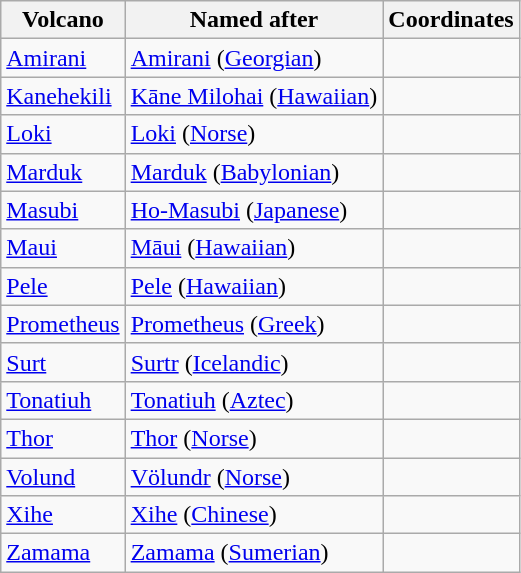<table class="wikitable">
<tr>
<th>Volcano</th>
<th>Named after</th>
<th>Coordinates</th>
</tr>
<tr>
<td><a href='#'>Amirani</a></td>
<td><a href='#'>Amirani</a> (<a href='#'>Georgian</a>)</td>
<td></td>
</tr>
<tr>
<td><a href='#'>Kanehekili</a></td>
<td><a href='#'>Kāne Milohai</a> (<a href='#'>Hawaiian</a>)</td>
<td></td>
</tr>
<tr>
<td><a href='#'>Loki</a></td>
<td><a href='#'>Loki</a> (<a href='#'>Norse</a>)</td>
<td></td>
</tr>
<tr>
<td><a href='#'>Marduk</a></td>
<td><a href='#'>Marduk</a> (<a href='#'>Babylonian</a>)</td>
<td></td>
</tr>
<tr>
<td><a href='#'>Masubi</a></td>
<td><a href='#'>Ho-Masubi</a> (<a href='#'>Japanese</a>)</td>
<td></td>
</tr>
<tr>
<td><a href='#'>Maui</a></td>
<td><a href='#'>Māui</a> (<a href='#'>Hawaiian</a>)</td>
<td></td>
</tr>
<tr>
<td><a href='#'>Pele</a></td>
<td><a href='#'>Pele</a> (<a href='#'>Hawaiian</a>)</td>
<td></td>
</tr>
<tr>
<td><a href='#'>Prometheus</a></td>
<td><a href='#'>Prometheus</a> (<a href='#'>Greek</a>)</td>
<td></td>
</tr>
<tr>
<td><a href='#'>Surt</a></td>
<td><a href='#'>Surtr</a> (<a href='#'>Icelandic</a>)</td>
<td></td>
</tr>
<tr>
<td><a href='#'>Tonatiuh</a></td>
<td><a href='#'>Tonatiuh</a> (<a href='#'>Aztec</a>)</td>
<td></td>
</tr>
<tr>
<td><a href='#'>Thor</a></td>
<td><a href='#'>Thor</a> (<a href='#'>Norse</a>)</td>
<td></td>
</tr>
<tr>
<td><a href='#'>Volund</a></td>
<td><a href='#'>Völundr</a> (<a href='#'>Norse</a>)</td>
<td></td>
</tr>
<tr>
<td><a href='#'>Xihe</a></td>
<td><a href='#'>Xihe</a> (<a href='#'>Chinese</a>)</td>
<td></td>
</tr>
<tr>
<td><a href='#'>Zamama</a></td>
<td><a href='#'>Zamama</a> (<a href='#'>Sumerian</a>)</td>
<td></td>
</tr>
</table>
